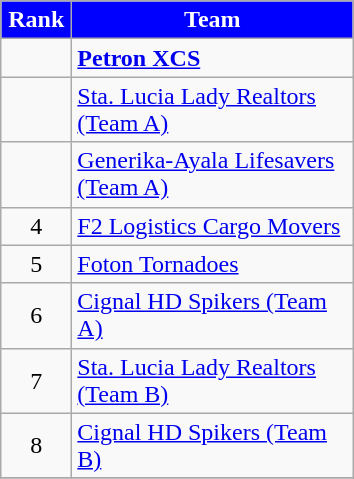<table class="wikitable" style="text-align: center;">
<tr>
<th width=40 style="background:blue; color:white;">Rank</th>
<th width=180 style="background:blue; color:white;">Team</th>
</tr>
<tr>
<td></td>
<td align="left"><strong><a href='#'>Petron XCS</a></strong></td>
</tr>
<tr>
<td></td>
<td align="left"><a href='#'>Sta. Lucia Lady Realtors (Team A)</a></td>
</tr>
<tr>
<td></td>
<td align="left"><a href='#'>Generika-Ayala Lifesavers (Team A)</a></td>
</tr>
<tr>
<td>4</td>
<td align="left"><a href='#'>F2 Logistics Cargo Movers</a></td>
</tr>
<tr>
<td>5</td>
<td align="left"><a href='#'>Foton Tornadoes</a></td>
</tr>
<tr>
<td>6</td>
<td align="left"><a href='#'>Cignal HD Spikers (Team A)</a></td>
</tr>
<tr>
<td>7</td>
<td align="left"><a href='#'>Sta. Lucia Lady Realtors (Team B)</a></td>
</tr>
<tr>
<td>8</td>
<td align="left"><a href='#'>Cignal HD Spikers (Team B)</a></td>
</tr>
<tr>
</tr>
</table>
